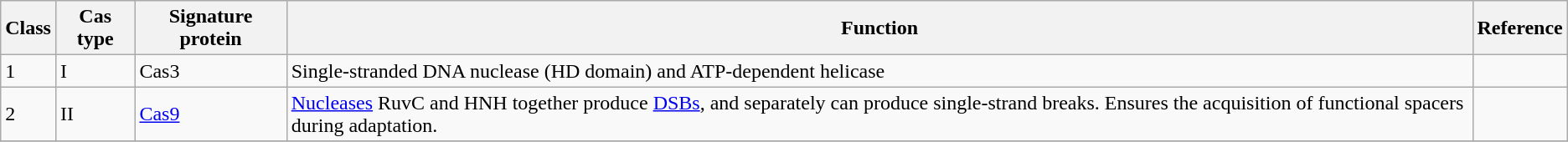<table class="wikitable">
<tr>
<th>Class</th>
<th>Cas type</th>
<th>Signature protein</th>
<th>Function</th>
<th>Reference</th>
</tr>
<tr>
<td>1</td>
<td>I</td>
<td>Cas3</td>
<td>Single-stranded DNA nuclease (HD domain) and ATP-dependent helicase</td>
<td></td>
</tr>
<tr>
<td>2</td>
<td>II</td>
<td><a href='#'>Cas9</a></td>
<td><a href='#'>Nucleases</a> RuvC and HNH together produce <a href='#'>DSBs</a>, and separately can produce single-strand breaks. Ensures the acquisition of functional spacers during adaptation.</td>
<td></td>
</tr>
<tr>
</tr>
</table>
